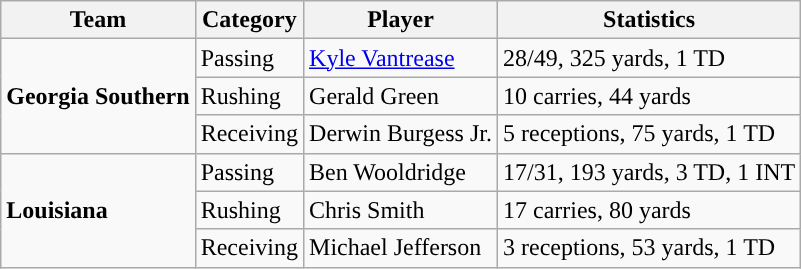<table class="wikitable" style="float: left;">
<tr>
<th>Team</th>
<th>Category</th>
<th>Player</th>
<th>Statistics</th>
</tr>
<tr>
<td rowspan=3><strong>Georgia Southern</strong></td>
<td>Passing</td>
<td><a href='#'>Kyle Vantrease</a></td>
<td>28/49, 325 yards, 1 TD</td>
</tr>
<tr>
<td>Rushing</td>
<td>Gerald Green</td>
<td>10 carries, 44 yards</td>
</tr>
<tr>
<td>Receiving</td>
<td>Derwin Burgess Jr.</td>
<td>5 receptions, 75 yards, 1 TD</td>
</tr>
<tr>
<td rowspan=3><strong>Louisiana</strong></td>
<td>Passing</td>
<td>Ben Wooldridge</td>
<td>17/31, 193 yards, 3 TD, 1 INT</td>
</tr>
<tr>
<td>Rushing</td>
<td>Chris Smith</td>
<td>17 carries, 80 yards</td>
</tr>
<tr>
<td>Receiving</td>
<td>Michael Jefferson</td>
<td>3 receptions, 53 yards, 1 TD</td>
</tr>
</table>
